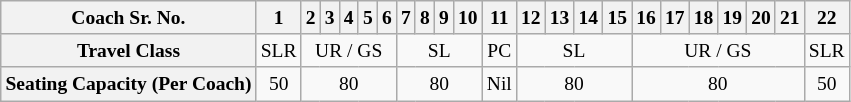<table class="wikitable" style="text-align: center; font-size: small;">
<tr>
<th>Coach Sr. No.</th>
<th>1</th>
<th>2</th>
<th>3</th>
<th>4</th>
<th>5</th>
<th>6</th>
<th>7</th>
<th>8</th>
<th>9</th>
<th>10</th>
<th>11</th>
<th>12</th>
<th>13</th>
<th>14</th>
<th>15</th>
<th>16</th>
<th>17</th>
<th>18</th>
<th>19</th>
<th>20</th>
<th>21</th>
<th>22</th>
</tr>
<tr>
<th>Travel Class</th>
<td>SLR</td>
<td colspan="5">UR / GS</td>
<td colspan="4">SL</td>
<td>PC</td>
<td colspan="4">SL</td>
<td colspan="6">UR / GS</td>
<td>SLR</td>
</tr>
<tr>
<th>Seating Capacity (Per Coach)</th>
<td>50</td>
<td colspan="5">80</td>
<td colspan="4">80</td>
<td>Nil</td>
<td colspan="4">80</td>
<td colspan="6">80</td>
<td>50</td>
</tr>
</table>
